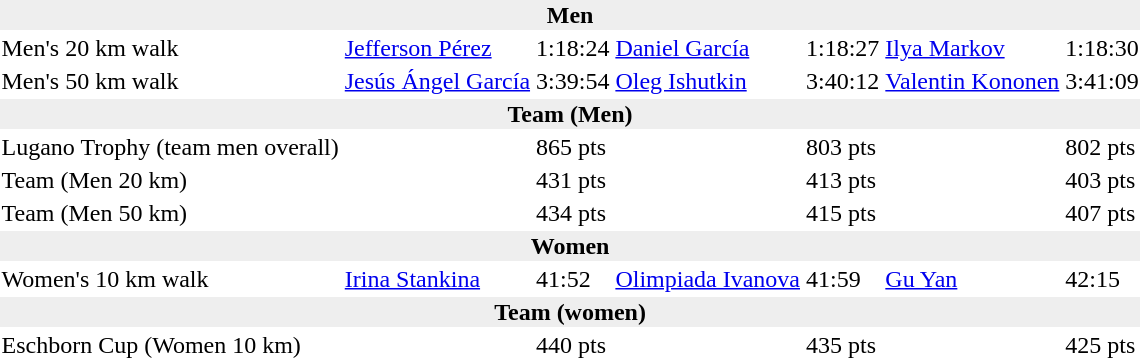<table>
<tr>
<td colspan=7 bgcolor=#eeeeee style=text-align:center;><strong>Men</strong></td>
</tr>
<tr>
<td>Men's 20 km walk</td>
<td><a href='#'>Jefferson Pérez</a><br></td>
<td>1:18:24</td>
<td><a href='#'>Daniel García</a><br></td>
<td>1:18:27</td>
<td><a href='#'>Ilya Markov</a><br></td>
<td>1:18:30</td>
</tr>
<tr>
<td>Men's 50 km walk</td>
<td><a href='#'>Jesús Ángel García</a><br></td>
<td>3:39:54</td>
<td><a href='#'>Oleg Ishutkin</a><br></td>
<td>3:40:12</td>
<td><a href='#'>Valentin Kononen</a><br></td>
<td>3:41:09</td>
</tr>
<tr>
<td colspan=7 bgcolor=#eeeeee style=text-align:center;><strong>Team (Men)</strong></td>
</tr>
<tr>
<td>Lugano Trophy (team men overall)</td>
<td></td>
<td>865 pts</td>
<td></td>
<td>803 pts</td>
<td></td>
<td>802 pts</td>
</tr>
<tr>
<td>Team (Men 20 km)</td>
<td></td>
<td>431 pts</td>
<td></td>
<td>413 pts</td>
<td></td>
<td>403 pts</td>
</tr>
<tr>
<td>Team (Men 50 km)</td>
<td></td>
<td>434 pts</td>
<td></td>
<td>415 pts</td>
<td></td>
<td>407 pts</td>
</tr>
<tr>
<td colspan=7 bgcolor=#eeeeee style=text-align:center;><strong>Women</strong></td>
</tr>
<tr>
<td>Women's 10 km walk</td>
<td><a href='#'>Irina Stankina</a><br></td>
<td>41:52</td>
<td><a href='#'>Olimpiada Ivanova</a><br></td>
<td>41:59</td>
<td><a href='#'>Gu Yan</a><br></td>
<td>42:15</td>
</tr>
<tr>
<td colspan=7 bgcolor=#eeeeee style=text-align:center;><strong>Team (women)</strong></td>
</tr>
<tr>
<td>Eschborn Cup (Women 10 km)</td>
<td></td>
<td>440 pts</td>
<td></td>
<td>435 pts</td>
<td></td>
<td>425 pts</td>
</tr>
</table>
